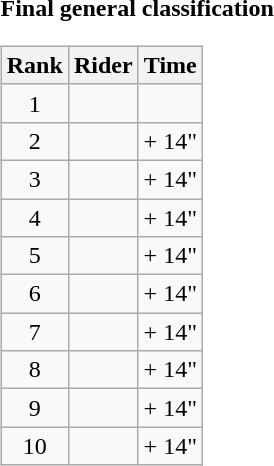<table>
<tr>
<td><strong>Final general classification</strong><br><table class="wikitable">
<tr>
<th scope="col">Rank</th>
<th scope="col">Rider</th>
<th scope="col">Time</th>
</tr>
<tr>
<td style="text-align:center;">1</td>
<td></td>
<td style="text-align:right;"></td>
</tr>
<tr>
<td style="text-align:center;">2</td>
<td></td>
<td style="text-align:right;">+ 14"</td>
</tr>
<tr>
<td style="text-align:center;">3</td>
<td></td>
<td style="text-align:right;">+ 14"</td>
</tr>
<tr>
<td style="text-align:center;">4</td>
<td></td>
<td style="text-align:right;">+ 14"</td>
</tr>
<tr>
<td style="text-align:center;">5</td>
<td></td>
<td style="text-align:right;">+ 14"</td>
</tr>
<tr>
<td style="text-align:center;">6</td>
<td></td>
<td style="text-align:right;">+ 14"</td>
</tr>
<tr>
<td style="text-align:center;">7</td>
<td></td>
<td style="text-align:right;">+ 14"</td>
</tr>
<tr>
<td style="text-align:center;">8</td>
<td></td>
<td style="text-align:right;">+ 14"</td>
</tr>
<tr>
<td style="text-align:center;">9</td>
<td></td>
<td style="text-align:right;">+ 14"</td>
</tr>
<tr>
<td style="text-align:center;">10</td>
<td></td>
<td style="text-align:right;">+ 14"</td>
</tr>
</table>
</td>
</tr>
</table>
